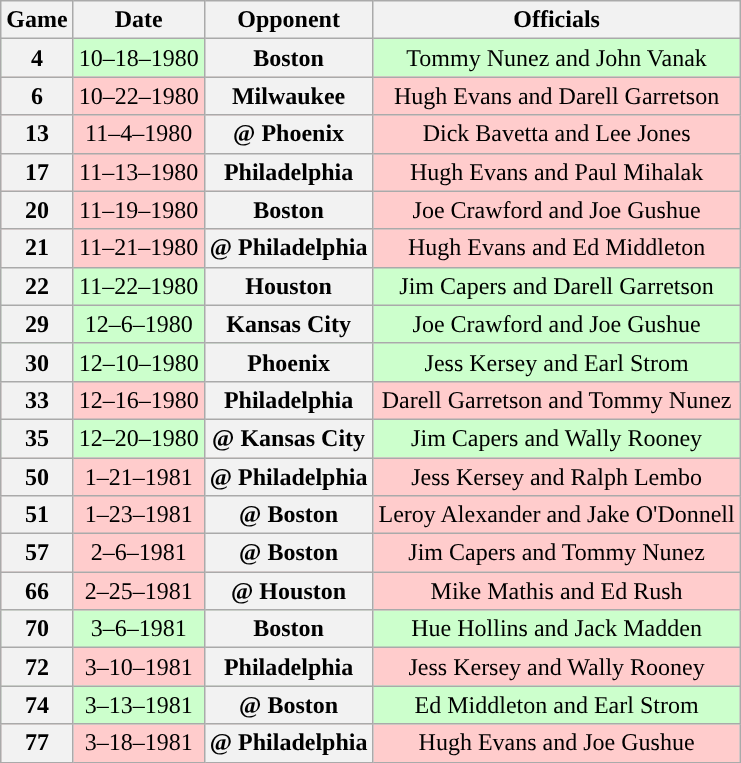<table class="wikitable">
<tr>
<th>Game</th>
<th>Date</th>
<th>Opponent</th>
<th>Officials</th>
</tr>
<tr align="center" bgcolor="#ccffcc">
<th>4</th>
<td>10–18–1980</td>
<th>Boston</th>
<td>Tommy Nunez and John Vanak</td>
</tr>
<tr align="center" bgcolor="#ffcccc">
<th>6</th>
<td>10–22–1980</td>
<th>Milwaukee</th>
<td>Hugh Evans and Darell Garretson</td>
</tr>
<tr align="center" bgcolor="#ffcccc">
<th>13</th>
<td>11–4–1980</td>
<th>@ Phoenix</th>
<td>Dick Bavetta and Lee Jones</td>
</tr>
<tr align="center" bgcolor="#ffcccc">
<th>17</th>
<td>11–13–1980</td>
<th>Philadelphia</th>
<td>Hugh Evans and Paul Mihalak</td>
</tr>
<tr align="center" bgcolor="#ffcccc">
<th>20</th>
<td>11–19–1980</td>
<th>Boston</th>
<td>Joe Crawford and Joe Gushue</td>
</tr>
<tr align="center" bgcolor="#ffcccc">
<th>21</th>
<td>11–21–1980</td>
<th>@ Philadelphia</th>
<td>Hugh Evans and Ed Middleton</td>
</tr>
<tr align="center" bgcolor="#ccffcc">
<th>22</th>
<td>11–22–1980</td>
<th>Houston</th>
<td>Jim Capers and Darell Garretson</td>
</tr>
<tr align="center" bgcolor="#ccffcc">
<th>29</th>
<td>12–6–1980</td>
<th>Kansas City</th>
<td>Joe Crawford and Joe Gushue</td>
</tr>
<tr align="center" bgcolor="#ccffcc">
<th>30</th>
<td>12–10–1980</td>
<th>Phoenix</th>
<td>Jess Kersey and Earl Strom</td>
</tr>
<tr align="center" bgcolor="#ffcccc">
<th>33</th>
<td>12–16–1980</td>
<th>Philadelphia</th>
<td>Darell Garretson and Tommy Nunez</td>
</tr>
<tr align="center" bgcolor="#ccffcc">
<th>35</th>
<td>12–20–1980</td>
<th>@ Kansas City</th>
<td>Jim Capers and Wally Rooney</td>
</tr>
<tr align="center" bgcolor="#ffcccc">
<th>50</th>
<td>1–21–1981</td>
<th>@ Philadelphia</th>
<td>Jess Kersey and Ralph Lembo</td>
</tr>
<tr align="center" bgcolor="#ffcccc">
<th>51</th>
<td>1–23–1981</td>
<th>@ Boston</th>
<td>Leroy Alexander and Jake O'Donnell</td>
</tr>
<tr align="center" bgcolor="#ffcccc">
<th>57</th>
<td>2–6–1981</td>
<th>@ Boston</th>
<td>Jim Capers and Tommy Nunez</td>
</tr>
<tr align="center" bgcolor="#ffcccc">
<th>66</th>
<td>2–25–1981</td>
<th>@ Houston</th>
<td>Mike Mathis and Ed Rush</td>
</tr>
<tr align="center" bgcolor="#ccffcc">
<th>70</th>
<td>3–6–1981</td>
<th>Boston</th>
<td>Hue Hollins and Jack Madden</td>
</tr>
<tr align="center" bgcolor="#ffcccc">
<th>72</th>
<td>3–10–1981</td>
<th>Philadelphia</th>
<td>Jess Kersey and Wally Rooney</td>
</tr>
<tr align="center" bgcolor="#ccffcc">
<th>74</th>
<td>3–13–1981</td>
<th>@ Boston</th>
<td>Ed Middleton and Earl Strom</td>
</tr>
<tr align="center" bgcolor="#ffcccc">
<th>77</th>
<td>3–18–1981</td>
<th>@ Philadelphia</th>
<td>Hugh Evans and Joe Gushue</td>
</tr>
</table>
